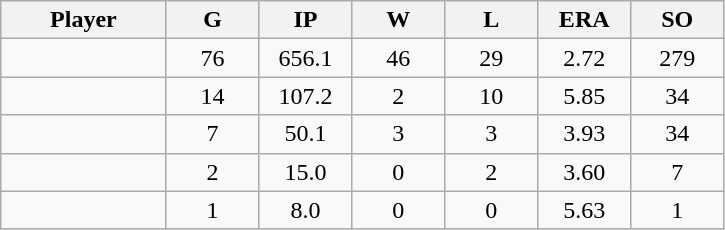<table class="wikitable sortable">
<tr>
<th bgcolor="#DDDDFF" width="16%">Player</th>
<th bgcolor="#DDDDFF" width="9%">G</th>
<th bgcolor="#DDDDFF" width="9%">IP</th>
<th bgcolor="#DDDDFF" width="9%">W</th>
<th bgcolor="#DDDDFF" width="9%">L</th>
<th bgcolor="#DDDDFF" width="9%">ERA</th>
<th bgcolor="#DDDDFF" width="9%">SO</th>
</tr>
<tr align="center">
<td></td>
<td>76</td>
<td>656.1</td>
<td>46</td>
<td>29</td>
<td>2.72</td>
<td>279</td>
</tr>
<tr align="center">
<td></td>
<td>14</td>
<td>107.2</td>
<td>2</td>
<td>10</td>
<td>5.85</td>
<td>34</td>
</tr>
<tr align="center">
<td></td>
<td>7</td>
<td>50.1</td>
<td>3</td>
<td>3</td>
<td>3.93</td>
<td>34</td>
</tr>
<tr align="center">
<td></td>
<td>2</td>
<td>15.0</td>
<td>0</td>
<td>2</td>
<td>3.60</td>
<td>7</td>
</tr>
<tr align="center">
<td></td>
<td>1</td>
<td>8.0</td>
<td>0</td>
<td>0</td>
<td>5.63</td>
<td>1</td>
</tr>
</table>
